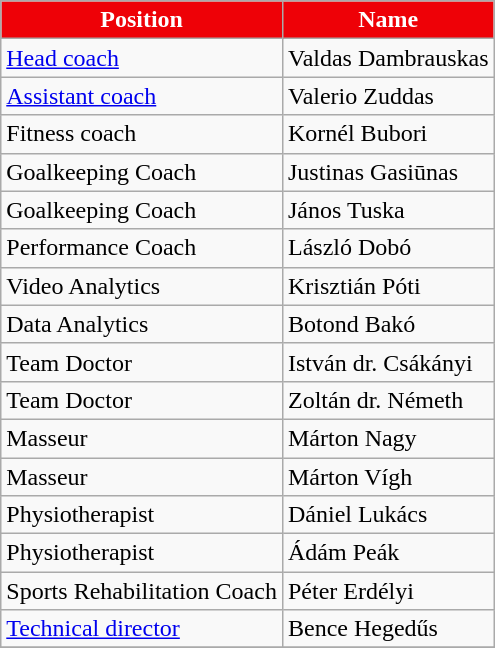<table class="wikitable">
<tr>
<th style="background-color:#ee0107; color:#ffffff;">Position</th>
<th style="background-color:#ee0107; color:#ffffff;">Name</th>
</tr>
<tr>
<td><a href='#'>Head coach</a></td>
<td> Valdas Dambrauskas</td>
</tr>
<tr>
<td><a href='#'>Assistant coach</a></td>
<td> Valerio Zuddas</td>
</tr>
<tr>
<td>Fitness coach</td>
<td> Kornél Bubori</td>
</tr>
<tr>
<td>Goalkeeping Coach</td>
<td> Justinas Gasiūnas</td>
</tr>
<tr>
<td>Goalkeeping Coach</td>
<td> János Tuska</td>
</tr>
<tr>
<td>Performance Coach</td>
<td> László Dobó</td>
</tr>
<tr>
<td>Video Analytics</td>
<td> Krisztián Póti</td>
</tr>
<tr>
<td>Data Analytics</td>
<td> Botond Bakó</td>
</tr>
<tr>
<td>Team Doctor</td>
<td> István dr. Csákányi</td>
</tr>
<tr>
<td>Team Doctor</td>
<td> Zoltán dr. Németh</td>
</tr>
<tr>
<td>Masseur</td>
<td> Márton Nagy</td>
</tr>
<tr>
<td>Masseur</td>
<td> Márton Vígh</td>
</tr>
<tr>
<td>Physiotherapist</td>
<td> Dániel Lukács</td>
</tr>
<tr>
<td>Physiotherapist</td>
<td> Ádám Peák</td>
</tr>
<tr>
<td>Sports Rehabilitation Coach</td>
<td> Péter Erdélyi</td>
</tr>
<tr>
<td><a href='#'>Technical director</a></td>
<td> Bence Hegedűs</td>
</tr>
<tr>
</tr>
</table>
